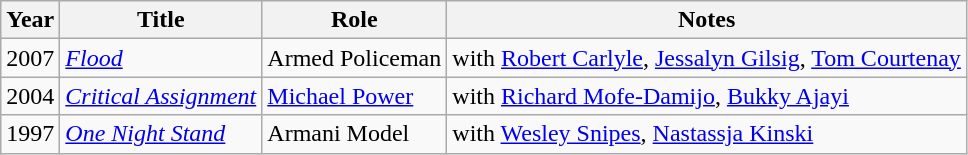<table class="wikitable sortable">
<tr>
<th>Year</th>
<th>Title</th>
<th>Role</th>
<th class="unsortable">Notes</th>
</tr>
<tr>
<td>2007</td>
<td><em><a href='#'>Flood</a></em></td>
<td>Armed Policeman</td>
<td>with <a href='#'>Robert Carlyle</a>, <a href='#'>Jessalyn Gilsig</a>, <a href='#'>Tom Courtenay</a></td>
</tr>
<tr>
<td>2004</td>
<td><em><a href='#'>Critical Assignment</a></em></td>
<td><a href='#'>Michael Power</a></td>
<td>with <a href='#'>Richard Mofe-Damijo</a>, <a href='#'>Bukky Ajayi</a></td>
</tr>
<tr>
<td>1997</td>
<td><em><a href='#'>One Night Stand</a></em></td>
<td>Armani Model</td>
<td>with <a href='#'>Wesley Snipes</a>, <a href='#'>Nastassja Kinski</a></td>
</tr>
</table>
